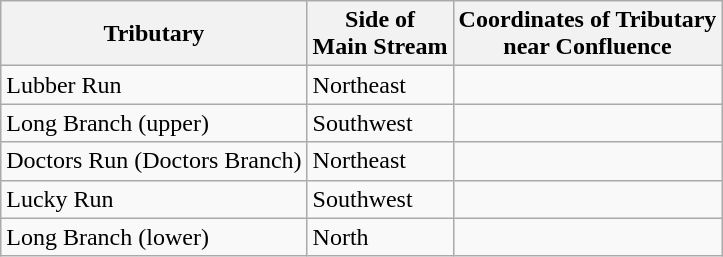<table class="wikitable">
<tr>
<th>Tributary</th>
<th>Side of<br>Main Stream</th>
<th>Coordinates of Tributary<br>near Confluence</th>
</tr>
<tr>
<td>Lubber Run</td>
<td>Northeast</td>
<td></td>
</tr>
<tr>
<td>Long Branch (upper)</td>
<td>Southwest</td>
<td></td>
</tr>
<tr>
<td>Doctors Run (Doctors Branch)</td>
<td>Northeast</td>
<td></td>
</tr>
<tr>
<td>Lucky Run</td>
<td>Southwest</td>
<td></td>
</tr>
<tr>
<td>Long Branch (lower)</td>
<td>North</td>
<td></td>
</tr>
</table>
